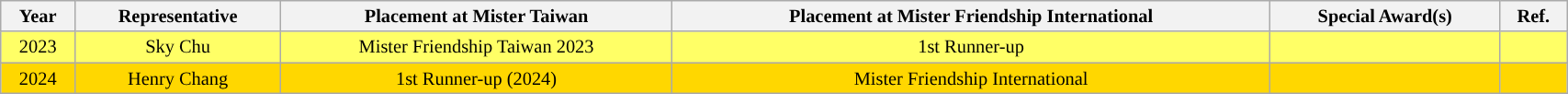<table class="wikitable sortable" style="font-size: 85%;text-align:center" width="90%">
<tr>
<th>Year</th>
<th>Representative</th>
<th>Placement at Mister Taiwan</th>
<th>Placement at Mister Friendship International</th>
<th>Special Award(s)</th>
<th>Ref.</th>
</tr>
<tr bgcolor=#FFFF66>
<td>2023</td>
<td>Sky Chu</td>
<td nowrap>Mister Friendship Taiwan 2023</td>
<td>1st Runner-up</td>
<td style="background:;"></td>
<td></td>
</tr>
<tr style="background-color:gold;">
<td>2024</td>
<td>Henry Chang</td>
<td>1st Runner-up (2024)</td>
<td nowrap>Mister Friendship International</td>
<td></td>
<td></td>
</tr>
</table>
